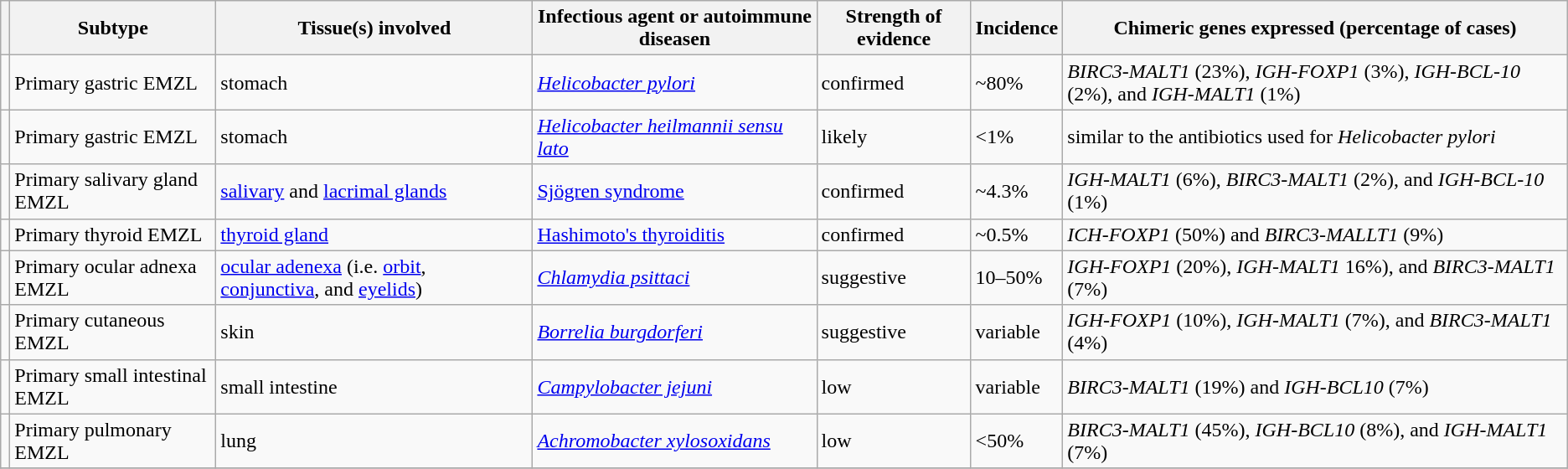<table class="wikitable">
<tr>
<th></th>
<th>Subtype</th>
<th>Tissue(s) involved</th>
<th>Infectious agent or autoimmune diseasen</th>
<th>Strength of evidence</th>
<th>Incidence</th>
<th>Chimeric genes expressed (percentage of cases)</th>
</tr>
<tr>
<td></td>
<td>Primary gastric EMZL</td>
<td>stomach</td>
<td><em><a href='#'>Helicobacter pylori</a></em></td>
<td>confirmed</td>
<td>~80%</td>
<td><em>BIRC3-MALT1</em> (23%), <em>IGH-FOXP1</em> (3%), <em>IGH-BCL-10</em> (2%), and <em>IGH-MALT1</em> (1%)</td>
</tr>
<tr>
<td></td>
<td>Primary gastric EMZL</td>
<td>stomach</td>
<td><em><a href='#'>Helicobacter heilmannii sensu lato</a></em></td>
<td>likely</td>
<td><1%</td>
<td>similar to the antibiotics used for <em>Helicobacter pylori</em></td>
</tr>
<tr>
<td></td>
<td>Primary salivary gland EMZL</td>
<td><a href='#'>salivary</a> and <a href='#'>lacrimal glands</a></td>
<td><a href='#'>Sjögren syndrome</a></td>
<td>confirmed</td>
<td>~4.3%</td>
<td><em>IGH-MALT1</em> (6%), <em>BIRC3-MALT1</em> (2%), and <em>IGH-BCL-10</em> (1%)</td>
</tr>
<tr>
<td></td>
<td>Primary thyroid EMZL</td>
<td><a href='#'>thyroid gland</a></td>
<td><a href='#'>Hashimoto's thyroiditis</a></td>
<td>confirmed</td>
<td>~0.5%</td>
<td><em>ICH-FOXP1</em> (50%) and <em>BIRC3-MALLT1</em> (9%)</td>
</tr>
<tr>
<td></td>
<td>Primary ocular adnexa EMZL</td>
<td><a href='#'>ocular adenexa</a> (i.e. <a href='#'>orbit</a>, <a href='#'>conjunctiva</a>, and <a href='#'>eyelids</a>)</td>
<td><em><a href='#'>Chlamydia psittaci</a></em></td>
<td>suggestive</td>
<td>10–50%</td>
<td><em>IGH-FOXP1</em> (20%), <em>IGH-MALT1</em> 16%), and <em>BIRC3-MALT1</em> (7%)</td>
</tr>
<tr>
<td></td>
<td>Primary cutaneous EMZL</td>
<td>skin</td>
<td><em><a href='#'>Borrelia burgdorferi</a></em></td>
<td>suggestive</td>
<td>variable</td>
<td><em>IGH-FOXP1</em> (10%), <em>IGH-MALT1</em> (7%), and <em>BIRC3-MALT1</em> (4%)</td>
</tr>
<tr>
<td></td>
<td>Primary small intestinal EMZL</td>
<td>small intestine</td>
<td><em><a href='#'>Campylobacter jejuni</a></em></td>
<td>low</td>
<td>variable</td>
<td><em>BIRC3-MALT1</em> (19%) and <em>IGH-BCL10</em> (7%)</td>
</tr>
<tr>
<td></td>
<td>Primary pulmonary EMZL</td>
<td>lung</td>
<td><em><a href='#'>Achromobacter xylosoxidans</a></em></td>
<td>low</td>
<td><50%</td>
<td><em>BIRC3-MALT1</em> (45%), <em>IGH-BCL10</em> (8%), and <em>IGH-MALT1</em> (7%)</td>
</tr>
<tr>
</tr>
</table>
